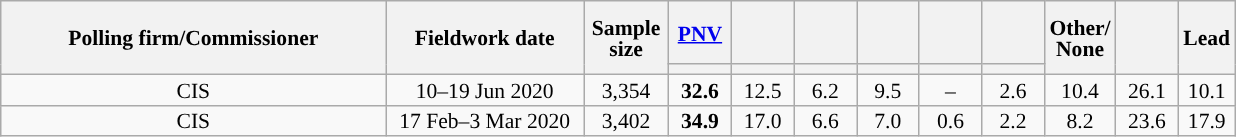<table class="wikitable collapsible collapsed" style="text-align:center; font-size:90%; line-height:14px;">
<tr style="height:42px;">
<th style="width:250px;" rowspan="2">Polling firm/Commissioner</th>
<th style="width:125px;" rowspan="2">Fieldwork date</th>
<th style="width:50px;" rowspan="2">Sample size</th>
<th style="width:35px;"><a href='#'>PNV</a></th>
<th style="width:35px;"></th>
<th style="width:35px;"></th>
<th style="width:35px;"></th>
<th style="width:35px;"></th>
<th style="width:35px;"></th>
<th style="width:35px;" rowspan="2">Other/<br>None</th>
<th style="width:35px;" rowspan="2"></th>
<th style="width:30px;" rowspan="2">Lead</th>
</tr>
<tr>
<th style="color:inherit;background:"></th>
<th style="color:inherit;background:"></th>
<th style="color:inherit;background:"></th>
<th style="color:inherit;background:"></th>
<th style="color:inherit;background:"></th>
<th style="color:inherit;background:"></th>
</tr>
<tr>
<td>CIS</td>
<td>10–19 Jun 2020</td>
<td>3,354</td>
<td><strong>32.6</strong></td>
<td>12.5</td>
<td>6.2</td>
<td>9.5</td>
<td>–</td>
<td>2.6</td>
<td>10.4</td>
<td>26.1</td>
<td style="background:">10.1</td>
</tr>
<tr>
<td>CIS</td>
<td>17 Feb–3 Mar 2020</td>
<td>3,402</td>
<td><strong>34.9</strong></td>
<td>17.0</td>
<td>6.6</td>
<td>7.0</td>
<td>0.6</td>
<td>2.2</td>
<td>8.2</td>
<td>23.6</td>
<td style="background:">17.9</td>
</tr>
</table>
